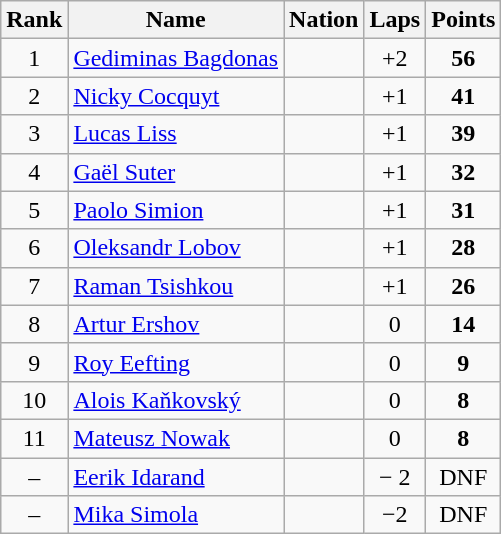<table class="wikitable sortable" style="text-align:center">
<tr>
<th>Rank</th>
<th>Name</th>
<th>Nation</th>
<th>Laps</th>
<th>Points</th>
</tr>
<tr>
<td>1</td>
<td align=left><a href='#'>Gediminas Bagdonas</a></td>
<td align=left></td>
<td>+2</td>
<td><strong>56</strong></td>
</tr>
<tr>
<td>2</td>
<td align=left><a href='#'>Nicky Cocquyt</a></td>
<td align=left></td>
<td>+1</td>
<td><strong>41</strong></td>
</tr>
<tr>
<td>3</td>
<td align=left><a href='#'>Lucas Liss</a></td>
<td align=left></td>
<td>+1</td>
<td><strong>39</strong></td>
</tr>
<tr>
<td>4</td>
<td align=left><a href='#'>Gaël Suter</a></td>
<td align=left></td>
<td>+1</td>
<td><strong>32</strong></td>
</tr>
<tr>
<td>5</td>
<td align=left><a href='#'>Paolo Simion</a></td>
<td align=left></td>
<td>+1</td>
<td><strong>31</strong></td>
</tr>
<tr>
<td>6</td>
<td align=left><a href='#'>Oleksandr Lobov</a></td>
<td align=left></td>
<td>+1</td>
<td><strong>28</strong></td>
</tr>
<tr>
<td>7</td>
<td align=left><a href='#'>Raman Tsishkou</a></td>
<td align=left></td>
<td>+1</td>
<td><strong>26</strong></td>
</tr>
<tr>
<td>8</td>
<td align=left><a href='#'>Artur Ershov</a></td>
<td align=left></td>
<td>0</td>
<td><strong>14</strong></td>
</tr>
<tr>
<td>9</td>
<td align=left><a href='#'>Roy Eefting</a></td>
<td align=left></td>
<td>0</td>
<td><strong>9</strong></td>
</tr>
<tr>
<td>10</td>
<td align=left><a href='#'>Alois Kaňkovský</a></td>
<td align=left></td>
<td>0</td>
<td><strong>8</strong></td>
</tr>
<tr>
<td>11</td>
<td align=left><a href='#'>Mateusz Nowak</a></td>
<td align=left></td>
<td>0</td>
<td><strong>8</strong></td>
</tr>
<tr>
<td>–</td>
<td align=left><a href='#'>Eerik Idarand</a></td>
<td align=left></td>
<td>− 2</td>
<td>DNF</td>
</tr>
<tr>
<td>–</td>
<td align=left><a href='#'>Mika Simola</a></td>
<td align=left></td>
<td>−2</td>
<td>DNF</td>
</tr>
</table>
